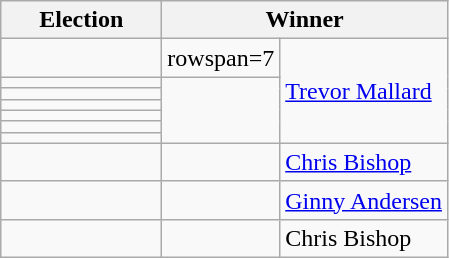<table class=wikitable>
<tr>
<th width=100>Election</th>
<th width=175 colspan=2>Winner</th>
</tr>
<tr>
<td></td>
<td>rowspan=7 </td>
<td rowspan=7><a href='#'>Trevor Mallard</a></td>
</tr>
<tr>
<td></td>
</tr>
<tr>
<td></td>
</tr>
<tr>
<td></td>
</tr>
<tr>
<td></td>
</tr>
<tr>
<td></td>
</tr>
<tr>
<td></td>
</tr>
<tr>
<td></td>
<td></td>
<td><a href='#'>Chris Bishop</a></td>
</tr>
<tr>
<td></td>
<td></td>
<td><a href='#'>Ginny Andersen</a></td>
</tr>
<tr>
<td></td>
<td></td>
<td>Chris Bishop</td>
</tr>
</table>
